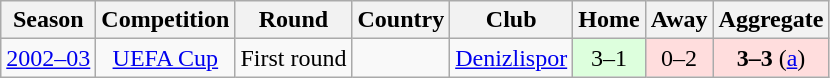<table class="wikitable">
<tr>
<th>Season</th>
<th>Competition</th>
<th>Round</th>
<th>Country</th>
<th>Club</th>
<th>Home</th>
<th>Away</th>
<th>Aggregate</th>
</tr>
<tr>
<td class="nowrap" style="text-align:center;"><a href='#'>2002–03</a></td>
<td style="text-align:center;"><a href='#'>UEFA Cup</a></td>
<td>First round</td>
<td style="text-align:center;"></td>
<td><a href='#'>Denizlispor</a></td>
<td style="text-align:center; background:#dfd;">3–1</td>
<td style="text-align:center; background:#fdd;">0–2</td>
<td style="text-align:center; background:#fdd;"><strong>3–3</strong> (<a href='#'>a</a>)</td>
</tr>
</table>
